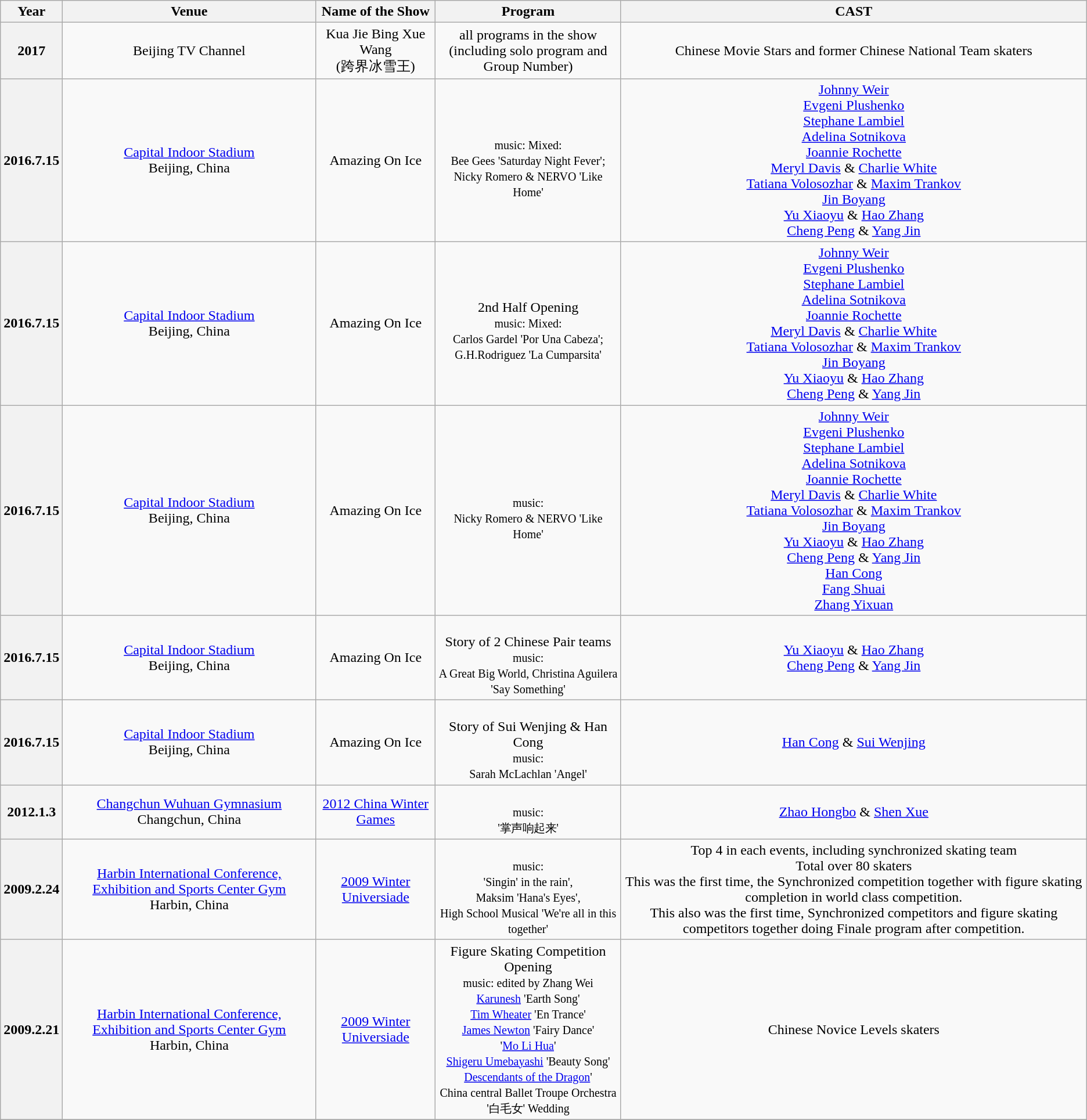<table class="wikitable" style="text-align:center">
<tr>
<th>Year</th>
<th>Venue</th>
<th>Name of the Show</th>
<th>Program</th>
<th>CAST</th>
</tr>
<tr>
<th>2017</th>
<td>Beijing TV Channel</td>
<td>Kua Jie Bing Xue Wang<br>(跨界冰雪王)</td>
<td>all programs in the show<br>(including solo program and Group Number)</td>
<td>Chinese Movie Stars and former Chinese National Team skaters</td>
</tr>
<tr>
<th>2016.7.15</th>
<td><a href='#'>Capital Indoor Stadium</a> <br>Beijing, China</td>
<td>Amazing On Ice</td>
<td> <br><small> music: Mixed:</small> <br><small>Bee Gees 'Saturday Night Fever'; <br>Nicky Romero & NERVO 'Like Home' </small></td>
<td><a href='#'>Johnny Weir</a> <br><a href='#'>Evgeni Plushenko</a> <br><a href='#'>Stephane Lambiel</a> <br><a href='#'>Adelina Sotnikova</a> <br><a href='#'>Joannie Rochette</a> <br><a href='#'>Meryl Davis</a> & <a href='#'>Charlie White</a> <br><a href='#'>Tatiana Volosozhar</a> & <a href='#'>Maxim Trankov</a> <br><a href='#'>Jin Boyang</a> <br><a href='#'>Yu Xiaoyu</a> & <a href='#'>Hao Zhang</a> <br><a href='#'>Cheng Peng</a> & <a href='#'>Yang Jin</a></td>
</tr>
<tr>
<th>2016.7.15</th>
<td><a href='#'>Capital Indoor Stadium</a> <br>Beijing, China</td>
<td>Amazing On Ice</td>
<td> <br>2nd Half Opening <br><small> music: Mixed: <br>Carlos Gardel 'Por Una Cabeza'; <br>G.H.Rodriguez 'La Cumparsita' </small></td>
<td><a href='#'>Johnny Weir</a> <br><a href='#'>Evgeni Plushenko</a> <br><a href='#'>Stephane Lambiel</a> <br><a href='#'>Adelina Sotnikova</a> <br><a href='#'>Joannie Rochette</a> <br><a href='#'>Meryl Davis</a> & <a href='#'>Charlie White</a> <br><a href='#'>Tatiana Volosozhar</a> & <a href='#'>Maxim Trankov</a> <br><a href='#'>Jin Boyang</a> <br><a href='#'>Yu Xiaoyu</a> & <a href='#'>Hao Zhang</a> <br><a href='#'>Cheng Peng</a> & <a href='#'>Yang Jin</a></td>
</tr>
<tr>
<th>2016.7.15</th>
<td><a href='#'>Capital Indoor Stadium</a> <br>Beijing, China</td>
<td>Amazing On Ice</td>
<td> <br><small> music:</small>  <br> <small> Nicky Romero & NERVO 'Like Home' </small></td>
<td><a href='#'>Johnny Weir</a> <br><a href='#'>Evgeni Plushenko</a> <br><a href='#'>Stephane Lambiel</a> <br><a href='#'>Adelina Sotnikova</a> <br><a href='#'>Joannie Rochette</a> <br><a href='#'>Meryl Davis</a> & <a href='#'>Charlie White</a> <br><a href='#'>Tatiana Volosozhar</a> & <a href='#'>Maxim Trankov</a> <br><a href='#'>Jin Boyang</a> <br><a href='#'>Yu Xiaoyu</a> & <a href='#'>Hao Zhang</a> <br><a href='#'>Cheng Peng</a> & <a href='#'>Yang Jin</a> <br><a href='#'>Han Cong</a> <br><a href='#'>Fang Shuai</a> <br><a href='#'>Zhang Yixuan</a></td>
</tr>
<tr>
<th>2016.7.15</th>
<td><a href='#'>Capital Indoor Stadium</a> <br>Beijing, China</td>
<td>Amazing On Ice</td>
<td> <br>Story of 2 Chinese Pair teams <br><small> music:</small>  <br> <small> A Great Big World, Christina Aguilera 'Say Something' </small></td>
<td><a href='#'>Yu Xiaoyu</a> & <a href='#'>Hao Zhang</a> <br><a href='#'>Cheng Peng</a> & <a href='#'>Yang Jin</a></td>
</tr>
<tr>
<th>2016.7.15</th>
<td><a href='#'>Capital Indoor Stadium</a> <br>Beijing, China</td>
<td>Amazing On Ice</td>
<td> <br>Story of Sui Wenjing & Han Cong <br><small> music:</small>  <br> <small> Sarah McLachlan 'Angel' </small></td>
<td><a href='#'>Han Cong</a> & <a href='#'>Sui Wenjing</a></td>
</tr>
<tr>
<th>2012.1.3</th>
<td><a href='#'>Changchun Wuhuan Gymnasium</a> <br>Changchun, China</td>
<td><a href='#'>2012 China Winter Games</a></td>
<td> <br><small> music:</small>  <br> <small> '掌声响起来' </small></td>
<td><a href='#'>Zhao Hongbo</a> & <a href='#'>Shen Xue</a></td>
</tr>
<tr>
<th>2009.2.24</th>
<td><a href='#'>Harbin International Conference, Exhibition and Sports Center Gym</a> <br>Harbin, China</td>
<td><a href='#'>2009 Winter Universiade</a></td>
<td> <br><small> music:</small>  <br> <small> 'Singin' in the rain', <br>Maksim 'Hana's Eyes', <br>High School Musical 'We're all in this together' </small></td>
<td>Top 4 in each events, including synchronized skating team<br>Total over 80 skaters<br> This was the first time, the Synchronized competition together with figure skating completion in world class competition. <br> This also was the first time, Synchronized competitors and figure skating competitors together doing Finale program after competition.</td>
</tr>
<tr>
<th>2009.2.21</th>
<td><a href='#'>Harbin International Conference, Exhibition and Sports Center Gym</a> <br>Harbin, China</td>
<td><a href='#'>2009 Winter Universiade</a></td>
<td>Figure Skating Competition Opening <br><small> music: edited by Zhang Wei</small> <br> <small> <a href='#'>Karunesh</a> 'Earth Song' <br><a href='#'>Tim Wheater</a> 'En Trance' <br> <a href='#'>James Newton</a> 'Fairy Dance' <br>'<a href='#'>Mo Li Hua</a>'<br><a href='#'>Shigeru Umebayashi</a> 'Beauty Song'<br><a href='#'>Descendants of the Dragon</a>'<br>China central Ballet Troupe Orchestra '白毛女' Wedding</small></td>
<td>Chinese Novice Levels skaters</td>
</tr>
<tr>
</tr>
</table>
